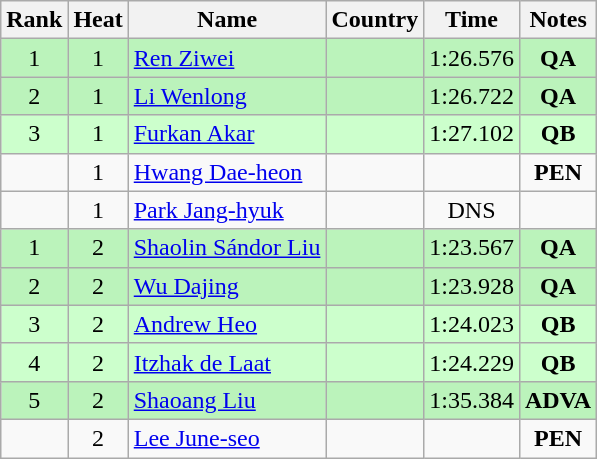<table class="wikitable sortable" style="text-align:center">
<tr>
<th>Rank</th>
<th>Heat</th>
<th>Name</th>
<th>Country</th>
<th>Time</th>
<th>Notes</th>
</tr>
<tr bgcolor=bbf3bb>
<td>1</td>
<td>1</td>
<td align=left><a href='#'>Ren Ziwei</a></td>
<td align=left></td>
<td>1:26.576</td>
<td><strong>QA</strong></td>
</tr>
<tr bgcolor=bbf3bb>
<td>2</td>
<td>1</td>
<td align=left><a href='#'>Li Wenlong</a></td>
<td align=left></td>
<td>1:26.722</td>
<td><strong>QA</strong></td>
</tr>
<tr bgcolor=ccffcc>
<td>3</td>
<td>1</td>
<td align=left><a href='#'>Furkan Akar</a></td>
<td align=left></td>
<td>1:27.102</td>
<td><strong>QB</strong></td>
</tr>
<tr>
<td></td>
<td>1</td>
<td align=left><a href='#'>Hwang Dae-heon</a></td>
<td align=left></td>
<td></td>
<td><strong>PEN</strong></td>
</tr>
<tr>
<td></td>
<td>1</td>
<td align=left><a href='#'>Park Jang-hyuk</a></td>
<td align=left></td>
<td>DNS</td>
<td></td>
</tr>
<tr bgcolor=bbf3bb>
<td>1</td>
<td>2</td>
<td align=left><a href='#'>Shaolin Sándor Liu</a></td>
<td align=left></td>
<td>1:23.567</td>
<td><strong>QA</strong></td>
</tr>
<tr bgcolor=bbf3bb>
<td>2</td>
<td>2</td>
<td align=left><a href='#'>Wu Dajing</a></td>
<td align=left></td>
<td>1:23.928</td>
<td><strong>QA</strong></td>
</tr>
<tr bgcolor=ccffcc>
<td>3</td>
<td>2</td>
<td align=left><a href='#'>Andrew Heo</a></td>
<td align=left></td>
<td>1:24.023</td>
<td><strong>QB</strong></td>
</tr>
<tr bgcolor=ccffcc>
<td>4</td>
<td>2</td>
<td align=left><a href='#'>Itzhak de Laat</a></td>
<td align=left></td>
<td>1:24.229</td>
<td><strong>QB</strong></td>
</tr>
<tr bgcolor=bbf3bb>
<td>5</td>
<td>2</td>
<td align=left><a href='#'>Shaoang Liu</a></td>
<td align=left></td>
<td>1:35.384</td>
<td><strong>ADVA</strong></td>
</tr>
<tr>
<td></td>
<td>2</td>
<td align=left><a href='#'>Lee June-seo</a></td>
<td align=left></td>
<td></td>
<td><strong>PEN</strong></td>
</tr>
</table>
